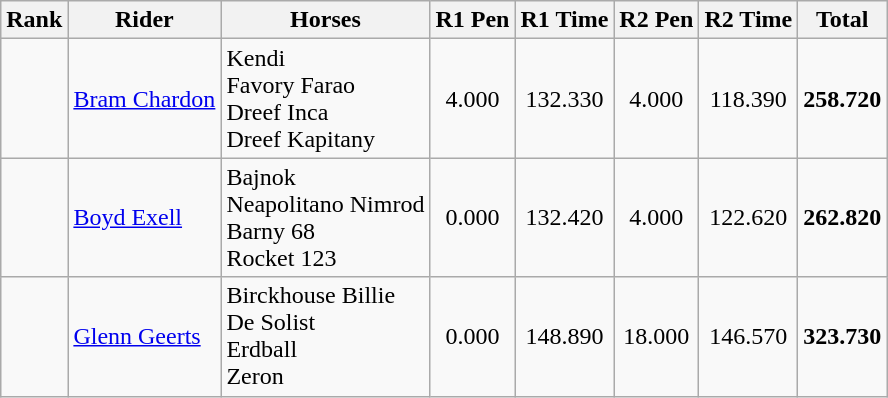<table class="wikitable sortable" style="text-align:center">
<tr>
<th>Rank</th>
<th>Rider</th>
<th>Horses</th>
<th>R1 Pen</th>
<th>R1 Time</th>
<th>R2 Pen</th>
<th>R2 Time</th>
<th>Total</th>
</tr>
<tr>
<td></td>
<td align="left"> <a href='#'>Bram Chardon</a></td>
<td align="left">Kendi<br>Favory Farao<br>Dreef Inca<br>Dreef Kapitany</td>
<td>4.000</td>
<td>132.330</td>
<td>4.000</td>
<td>118.390</td>
<td><strong>258.720</strong></td>
</tr>
<tr>
<td></td>
<td align="left"> <a href='#'>Boyd Exell</a></td>
<td align="left">Bajnok<br>Neapolitano Nimrod<br>Barny 68<br>Rocket 123</td>
<td>0.000</td>
<td>132.420</td>
<td>4.000</td>
<td>122.620</td>
<td><strong>262.820</strong></td>
</tr>
<tr>
<td></td>
<td align="left"> <a href='#'>Glenn Geerts</a></td>
<td align="left">Birckhouse Billie<br>De Solist<br>Erdball<br>Zeron</td>
<td>0.000</td>
<td>148.890</td>
<td>18.000</td>
<td>146.570</td>
<td><strong>323.730</strong></td>
</tr>
</table>
